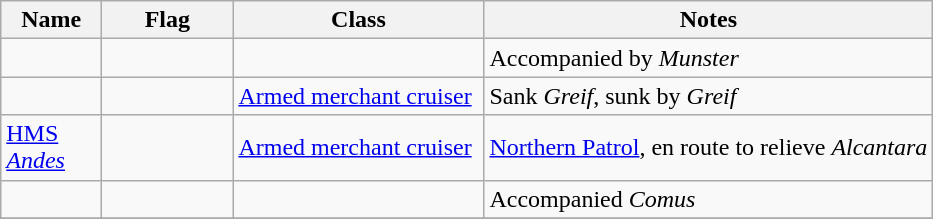<table class="wikitable sortable">
<tr>
<th scope="col" width="60px">Name</th>
<th scope="col" width="80px">Flag</th>
<th scope="col" width="160px">Class</th>
<th>Notes</th>
</tr>
<tr>
<td align="left"></td>
<td align="left"></td>
<td align="left"></td>
<td align="left">Accompanied by <em>Munster</em></td>
</tr>
<tr>
<td align="left"></td>
<td align="left"></td>
<td align="left"><a href='#'>Armed merchant cruiser</a></td>
<td align="left">Sank <em>Greif</em>, sunk by <em>Greif</em></td>
</tr>
<tr>
<td align="left"><a href='#'>HMS <em>Andes</em></a></td>
<td align="left"></td>
<td align="left"><a href='#'>Armed merchant cruiser</a></td>
<td align="left"><a href='#'>Northern Patrol</a>, en route to relieve <em>Alcantara</em></td>
</tr>
<tr>
<td align="left"></td>
<td align="left"></td>
<td align="left"></td>
<td align="left">Accompanied <em>Comus</em></td>
</tr>
<tr>
</tr>
</table>
